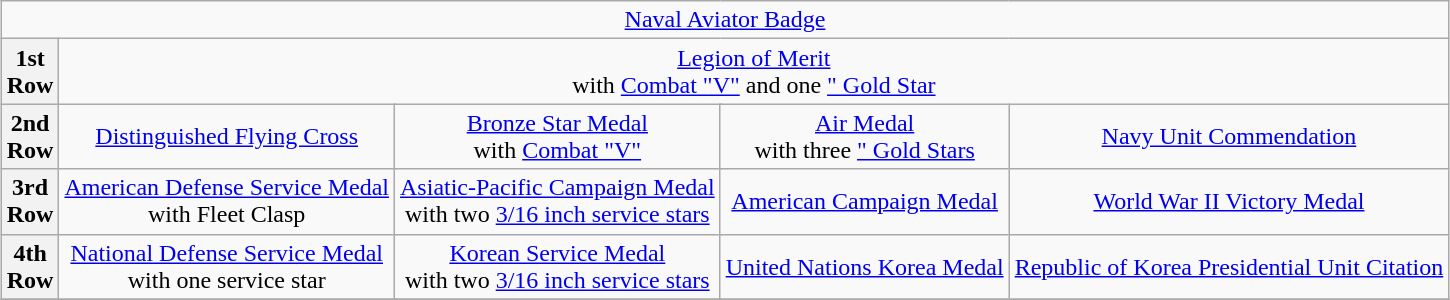<table class="wikitable" style="margin:1em auto; text-align:center;">
<tr>
<td colspan="14"><a href='#'>Naval Aviator Badge</a></td>
</tr>
<tr>
<th>1st<br>Row</th>
<td colspan="14"><a href='#'>Legion of Merit</a> <br>with <a href='#'>Combat "V"</a> and one <a href='#'>" Gold Star</a></td>
</tr>
<tr>
<th>2nd<br>Row</th>
<td colspan="4"><a href='#'>Distinguished Flying Cross</a></td>
<td colspan="4"><a href='#'>Bronze Star Medal</a> <br>with <a href='#'>Combat "V"</a></td>
<td colspan="4"><a href='#'>Air Medal</a> <br>with three <a href='#'>" Gold Stars</a></td>
<td colspan="4"><a href='#'>Navy Unit Commendation</a></td>
</tr>
<tr>
<th>3rd<br>Row</th>
<td colspan="4"><a href='#'>American Defense Service Medal</a> <br>with Fleet Clasp</td>
<td colspan="4"><a href='#'>Asiatic-Pacific Campaign Medal</a> <br>with two <a href='#'>3/16 inch service stars</a></td>
<td colspan="4"><a href='#'>American Campaign Medal</a></td>
<td colspan="4"><a href='#'>World War II Victory Medal</a></td>
</tr>
<tr>
<th>4th<br>Row</th>
<td colspan="4"><a href='#'>National Defense Service Medal</a> <br>with one service star</td>
<td colspan="4"><a href='#'>Korean Service Medal</a> <br>with two <a href='#'>3/16 inch service stars</a></td>
<td colspan="4"><a href='#'>United Nations Korea Medal</a></td>
<td colspan="4"><a href='#'>Republic of Korea Presidential Unit Citation</a></td>
</tr>
<tr>
</tr>
</table>
